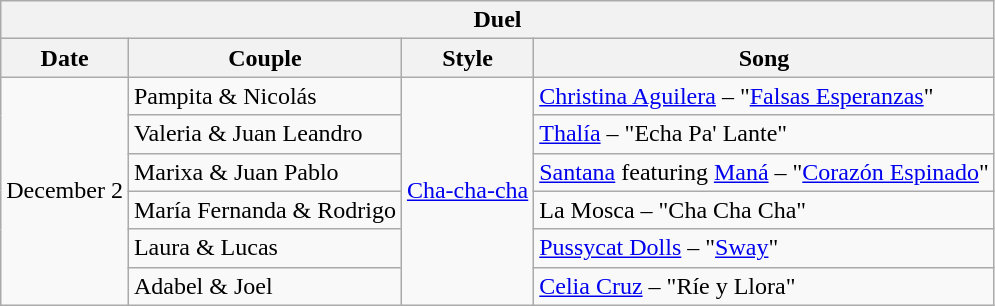<table class="wikitable collapsible collapsed" style="text-align:center">
<tr>
<th colspan=10>Duel</th>
</tr>
<tr>
<th>Date</th>
<th>Couple</th>
<th>Style</th>
<th>Song</th>
</tr>
<tr>
<td rowspan=6>December 2</td>
<td style="text-align:left">Pampita & Nicolás</td>
<td rowspan=6><a href='#'>Cha-cha-cha</a></td>
<td style="text-align:left"><a href='#'>Christina Aguilera</a> – "<a href='#'>Falsas Esperanzas</a>"</td>
</tr>
<tr>
<td style="text-align:left">Valeria & Juan Leandro</td>
<td style="text-align:left"><a href='#'>Thalía</a> – "Echa Pa' Lante"</td>
</tr>
<tr>
<td style="text-align:left">Marixa & Juan Pablo</td>
<td style="text-align:left"><a href='#'>Santana</a> featuring <a href='#'>Maná</a> – "<a href='#'>Corazón Espinado</a>"</td>
</tr>
<tr>
<td style="text-align:left">María Fernanda & Rodrigo</td>
<td style="text-align:left">La Mosca – "Cha Cha Cha"</td>
</tr>
<tr>
<td style="text-align:left">Laura & Lucas</td>
<td style="text-align:left"><a href='#'>Pussycat Dolls</a> – "<a href='#'>Sway</a>"</td>
</tr>
<tr>
<td style="text-align:left">Adabel & Joel</td>
<td style="text-align:left"><a href='#'>Celia Cruz</a> – "Ríe y Llora"</td>
</tr>
</table>
